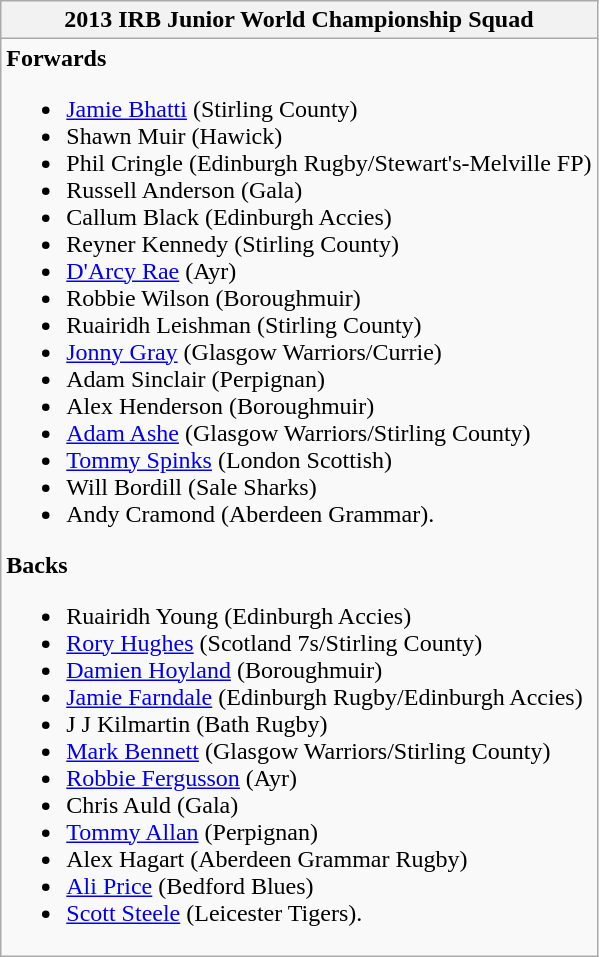<table class="wikitable collapsible collapsed">
<tr>
<th>2013 IRB Junior World Championship Squad</th>
</tr>
<tr>
<td><strong>Forwards</strong><br><ul><li><a href='#'>Jamie Bhatti</a> (Stirling County)</li><li>Shawn Muir (Hawick)</li><li>Phil Cringle (Edinburgh Rugby/Stewart's-Melville FP)</li><li>Russell Anderson (Gala)</li><li>Callum Black (Edinburgh Accies)</li><li>Reyner Kennedy (Stirling County)</li><li><a href='#'>D'Arcy Rae</a> (Ayr)</li><li>Robbie Wilson (Boroughmuir)</li><li>Ruairidh Leishman (Stirling County)</li><li><a href='#'>Jonny Gray</a> (Glasgow Warriors/Currie)</li><li>Adam Sinclair (Perpignan)</li><li>Alex Henderson (Boroughmuir)</li><li><a href='#'>Adam Ashe</a> (Glasgow Warriors/Stirling County)</li><li><a href='#'>Tommy Spinks</a> (London Scottish)</li><li>Will Bordill (Sale Sharks)</li><li>Andy Cramond (Aberdeen Grammar).</li></ul><strong>Backs</strong><ul><li>Ruairidh Young (Edinburgh Accies)</li><li><a href='#'>Rory Hughes</a> (Scotland 7s/Stirling County)</li><li><a href='#'>Damien Hoyland</a> (Boroughmuir)</li><li><a href='#'>Jamie Farndale</a> (Edinburgh Rugby/Edinburgh Accies)</li><li>J J Kilmartin (Bath Rugby)</li><li><a href='#'>Mark Bennett</a> (Glasgow Warriors/Stirling County)</li><li><a href='#'>Robbie Fergusson</a> (Ayr)</li><li>Chris Auld (Gala)</li><li><a href='#'>Tommy Allan</a> (Perpignan)</li><li>Alex Hagart (Aberdeen Grammar Rugby)</li><li><a href='#'>Ali Price</a> (Bedford Blues)</li><li><a href='#'>Scott Steele</a> (Leicester Tigers).</li></ul></td>
</tr>
</table>
